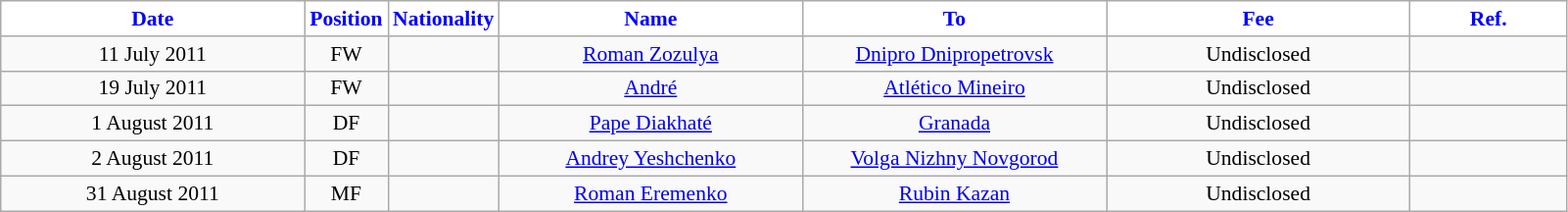<table class="wikitable"  style="text-align:center; font-size:90%; ">
<tr>
<th style="background:#ffffff; color:#0000ff; width:200px;">Date</th>
<th style="background:#ffffff; color:#0000ff; width:50px;">Position</th>
<th style="background:#ffffff; color:#0000ff; width:50px;">Nationality</th>
<th style="background:#ffffff; color:#0000ff; width:200px;">Name</th>
<th style="background:#ffffff; color:#0000ff; width:200px;">To</th>
<th style="background:#ffffff; color:#0000ff; width:200px;">Fee</th>
<th style="background:#ffffff; color:#0000ff; width:100px;">Ref.</th>
</tr>
<tr>
<td>11 July 2011</td>
<td>FW</td>
<td></td>
<td><a href='#'>Roman Zozulya</a></td>
<td><a href='#'>Dnipro Dnipropetrovsk</a></td>
<td>Undisclosed</td>
<td></td>
</tr>
<tr>
<td>19 July 2011</td>
<td>FW</td>
<td></td>
<td><a href='#'>André</a></td>
<td><a href='#'>Atlético Mineiro</a></td>
<td>Undisclosed</td>
<td></td>
</tr>
<tr>
<td>1 August 2011</td>
<td>DF</td>
<td></td>
<td><a href='#'>Pape Diakhaté</a></td>
<td><a href='#'>Granada</a></td>
<td>Undisclosed</td>
<td></td>
</tr>
<tr>
<td>2 August 2011</td>
<td>DF</td>
<td></td>
<td><a href='#'>Andrey Yeshchenko</a></td>
<td><a href='#'>Volga Nizhny Novgorod</a></td>
<td>Undisclosed</td>
<td></td>
</tr>
<tr>
<td>31 August 2011</td>
<td>MF</td>
<td></td>
<td><a href='#'>Roman Eremenko</a></td>
<td><a href='#'>Rubin Kazan</a></td>
<td>Undisclosed</td>
<td></td>
</tr>
</table>
